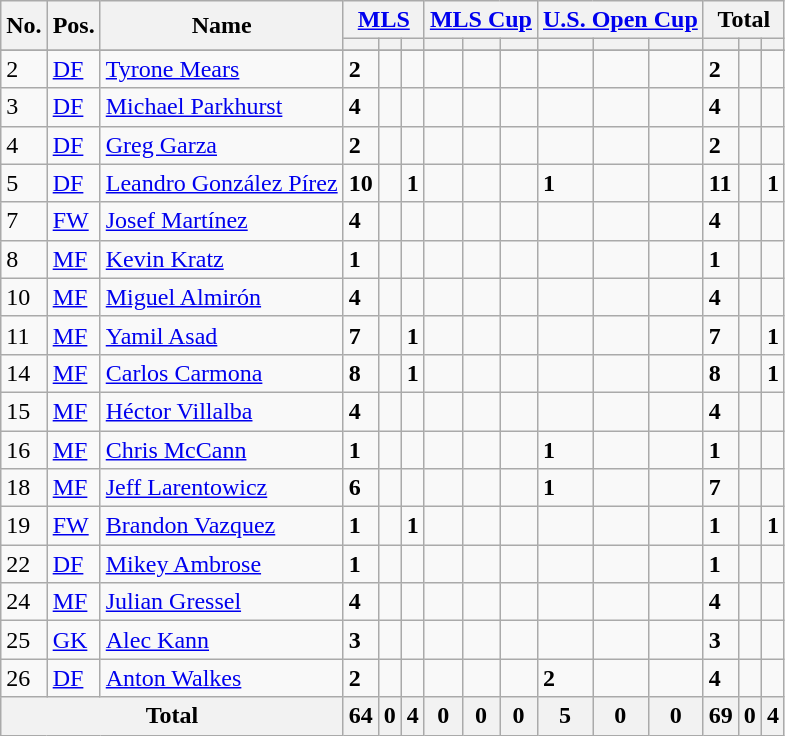<table class="wikitable sortable" style="90% text-align: center">
<tr>
<th rowspan="2">No.</th>
<th rowspan="2">Pos.</th>
<th rowspan="2">Name</th>
<th colspan="3"><a href='#'>MLS</a></th>
<th colspan="3"><a href='#'>MLS Cup</a></th>
<th colspan="3"><a href='#'>U.S. Open Cup</a></th>
<th colspan="3"><strong>Total</strong></th>
</tr>
<tr>
<th></th>
<th></th>
<th></th>
<th></th>
<th></th>
<th></th>
<th></th>
<th></th>
<th></th>
<th></th>
<th></th>
<th></th>
</tr>
<tr>
</tr>
<tr>
<td>2</td>
<td><a href='#'>DF</a></td>
<td><a href='#'>Tyrone Mears</a></td>
<td><strong>2</strong></td>
<td><strong> </strong></td>
<td><strong> </strong></td>
<td><strong> </strong></td>
<td><strong> </strong></td>
<td><strong> </strong></td>
<td><strong> </strong></td>
<td><strong> </strong></td>
<td><strong> </strong></td>
<td><strong>2</strong></td>
<td><strong> </strong></td>
<td><strong> </strong></td>
</tr>
<tr>
<td>3</td>
<td><a href='#'>DF</a></td>
<td><a href='#'>Michael Parkhurst</a></td>
<td><strong>4</strong></td>
<td><strong> </strong></td>
<td><strong> </strong></td>
<td><strong> </strong></td>
<td><strong> </strong></td>
<td><strong> </strong></td>
<td><strong> </strong></td>
<td><strong> </strong></td>
<td><strong> </strong></td>
<td><strong>4</strong></td>
<td><strong> </strong></td>
<td><strong> </strong></td>
</tr>
<tr>
<td>4</td>
<td><a href='#'>DF</a></td>
<td><a href='#'>Greg Garza</a></td>
<td><strong>2</strong></td>
<td><strong> </strong></td>
<td><strong> </strong></td>
<td><strong> </strong></td>
<td><strong> </strong></td>
<td><strong> </strong></td>
<td><strong> </strong></td>
<td><strong> </strong></td>
<td><strong> </strong></td>
<td><strong>2</strong></td>
<td><strong> </strong></td>
<td><strong> </strong></td>
</tr>
<tr>
<td>5</td>
<td><a href='#'>DF</a></td>
<td><a href='#'>Leandro González Pírez</a></td>
<td><strong>10</strong></td>
<td><strong> </strong></td>
<td><strong>1</strong></td>
<td><strong> </strong></td>
<td><strong> </strong></td>
<td><strong> </strong></td>
<td><strong>1</strong></td>
<td><strong> </strong></td>
<td><strong> </strong></td>
<td><strong>11</strong></td>
<td><strong> </strong></td>
<td><strong>1</strong></td>
</tr>
<tr>
<td>7</td>
<td><a href='#'>FW</a></td>
<td><a href='#'>Josef Martínez</a></td>
<td><strong>4</strong></td>
<td><strong> </strong></td>
<td><strong> </strong></td>
<td><strong> </strong></td>
<td><strong> </strong></td>
<td><strong> </strong></td>
<td><strong> </strong></td>
<td><strong> </strong></td>
<td><strong> </strong></td>
<td><strong>4</strong></td>
<td><strong> </strong></td>
<td><strong> </strong></td>
</tr>
<tr>
<td>8</td>
<td><a href='#'>MF</a></td>
<td><a href='#'>Kevin Kratz</a></td>
<td><strong>1</strong></td>
<td><strong> </strong></td>
<td><strong> </strong></td>
<td><strong> </strong></td>
<td><strong> </strong></td>
<td><strong> </strong></td>
<td><strong> </strong></td>
<td><strong> </strong></td>
<td><strong> </strong></td>
<td><strong>1</strong></td>
<td><strong> </strong></td>
<td><strong> </strong></td>
</tr>
<tr>
<td>10</td>
<td><a href='#'>MF</a></td>
<td><a href='#'>Miguel Almirón</a></td>
<td><strong>4</strong></td>
<td><strong> </strong></td>
<td><strong> </strong></td>
<td><strong> </strong></td>
<td><strong> </strong></td>
<td><strong> </strong></td>
<td><strong> </strong></td>
<td><strong> </strong></td>
<td><strong> </strong></td>
<td><strong>4</strong></td>
<td><strong> </strong></td>
<td><strong> </strong></td>
</tr>
<tr>
<td>11</td>
<td><a href='#'>MF</a></td>
<td><a href='#'>Yamil Asad</a></td>
<td><strong>7</strong></td>
<td><strong> </strong></td>
<td><strong>1</strong></td>
<td><strong> </strong></td>
<td><strong> </strong></td>
<td><strong> </strong></td>
<td><strong> </strong></td>
<td><strong> </strong></td>
<td><strong> </strong></td>
<td><strong>7</strong></td>
<td><strong> </strong></td>
<td><strong>1</strong></td>
</tr>
<tr>
<td>14</td>
<td><a href='#'>MF</a></td>
<td><a href='#'>Carlos Carmona</a></td>
<td><strong>8</strong></td>
<td><strong> </strong></td>
<td><strong>1</strong></td>
<td><strong> </strong></td>
<td><strong> </strong></td>
<td><strong> </strong></td>
<td><strong> </strong></td>
<td><strong> </strong></td>
<td><strong> </strong></td>
<td><strong>8</strong></td>
<td><strong> </strong></td>
<td><strong>1</strong></td>
</tr>
<tr>
<td>15</td>
<td><a href='#'>MF</a></td>
<td><a href='#'>Héctor Villalba</a></td>
<td><strong>4</strong></td>
<td><strong> </strong></td>
<td><strong> </strong></td>
<td><strong> </strong></td>
<td><strong> </strong></td>
<td><strong> </strong></td>
<td><strong> </strong></td>
<td><strong> </strong></td>
<td><strong> </strong></td>
<td><strong>4</strong></td>
<td><strong> </strong></td>
<td><strong> </strong></td>
</tr>
<tr>
<td>16</td>
<td><a href='#'>MF</a></td>
<td><a href='#'>Chris McCann</a></td>
<td><strong>1</strong></td>
<td><strong> </strong></td>
<td><strong> </strong></td>
<td><strong> </strong></td>
<td><strong> </strong></td>
<td><strong> </strong></td>
<td><strong>1</strong></td>
<td><strong> </strong></td>
<td><strong> </strong></td>
<td><strong>1</strong></td>
<td><strong> </strong></td>
<td><strong> </strong></td>
</tr>
<tr>
<td>18</td>
<td><a href='#'>MF</a></td>
<td><a href='#'>Jeff Larentowicz</a></td>
<td><strong>6</strong></td>
<td><strong> </strong></td>
<td><strong> </strong></td>
<td><strong> </strong></td>
<td><strong> </strong></td>
<td><strong> </strong></td>
<td><strong>1</strong></td>
<td><strong> </strong></td>
<td><strong> </strong></td>
<td><strong>7</strong></td>
<td><strong> </strong></td>
<td><strong> </strong></td>
</tr>
<tr>
<td>19</td>
<td><a href='#'>FW</a></td>
<td><a href='#'>Brandon Vazquez</a></td>
<td><strong>1</strong></td>
<td><strong> </strong></td>
<td><strong>1</strong></td>
<td><strong> </strong></td>
<td><strong> </strong></td>
<td><strong> </strong></td>
<td><strong> </strong></td>
<td><strong> </strong></td>
<td><strong> </strong></td>
<td><strong>1</strong></td>
<td><strong> </strong></td>
<td><strong>1</strong></td>
</tr>
<tr>
<td>22</td>
<td><a href='#'>DF</a></td>
<td><a href='#'>Mikey Ambrose</a></td>
<td><strong>1</strong></td>
<td><strong> </strong></td>
<td><strong> </strong></td>
<td><strong> </strong></td>
<td><strong> </strong></td>
<td><strong> </strong></td>
<td><strong> </strong></td>
<td><strong> </strong></td>
<td><strong> </strong></td>
<td><strong>1</strong></td>
<td><strong> </strong></td>
<td><strong> </strong></td>
</tr>
<tr>
<td>24</td>
<td><a href='#'>MF</a></td>
<td><a href='#'>Julian Gressel</a></td>
<td><strong>4</strong></td>
<td><strong> </strong></td>
<td><strong> </strong></td>
<td><strong> </strong></td>
<td><strong> </strong></td>
<td><strong> </strong></td>
<td><strong> </strong></td>
<td><strong> </strong></td>
<td><strong> </strong></td>
<td><strong>4</strong></td>
<td><strong> </strong></td>
<td><strong> </strong></td>
</tr>
<tr>
<td>25</td>
<td><a href='#'>GK</a></td>
<td><a href='#'>Alec Kann</a></td>
<td><strong>3</strong></td>
<td><strong> </strong></td>
<td><strong> </strong></td>
<td><strong> </strong></td>
<td><strong> </strong></td>
<td><strong> </strong></td>
<td><strong> </strong></td>
<td><strong> </strong></td>
<td><strong> </strong></td>
<td><strong>3</strong></td>
<td><strong> </strong></td>
<td><strong> </strong></td>
</tr>
<tr>
<td>26</td>
<td><a href='#'>DF</a></td>
<td><a href='#'>Anton Walkes</a></td>
<td><strong>2</strong></td>
<td><strong> </strong></td>
<td><strong> </strong></td>
<td><strong> </strong></td>
<td><strong> </strong></td>
<td><strong> </strong></td>
<td><strong>2</strong></td>
<td><strong> </strong></td>
<td><strong> </strong></td>
<td><strong>4</strong></td>
<td><strong> </strong></td>
<td><strong> </strong></td>
</tr>
<tr>
<th colspan=3>Total</th>
<th>64</th>
<th>0</th>
<th>4</th>
<th>0</th>
<th>0</th>
<th>0</th>
<th>5</th>
<th>0</th>
<th>0</th>
<th>69</th>
<th>0</th>
<th>4</th>
</tr>
</table>
